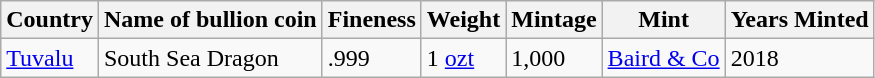<table class="wikitable">
<tr>
<th>Country</th>
<th>Name of bullion coin</th>
<th>Fineness</th>
<th>Weight</th>
<th>Mintage</th>
<th>Mint</th>
<th>Years Minted</th>
</tr>
<tr>
<td><a href='#'>Tuvalu</a></td>
<td>South Sea Dragon</td>
<td>.999</td>
<td>1 <a href='#'>ozt</a></td>
<td>1,000</td>
<td><a href='#'>Baird & Co</a></td>
<td>2018</td>
</tr>
</table>
